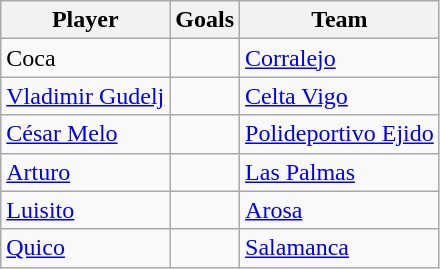<table class="wikitable">
<tr>
<th>Player</th>
<th>Goals</th>
<th>Team</th>
</tr>
<tr>
<td> Coca</td>
<td></td>
<td><a href='#'>Corralejo</a></td>
</tr>
<tr>
<td> <a href='#'>Vladimir Gudelj</a></td>
<td></td>
<td><a href='#'>Celta Vigo</a></td>
</tr>
<tr>
<td> <a href='#'>César Melo</a></td>
<td></td>
<td><a href='#'>Polideportivo Ejido</a></td>
</tr>
<tr>
<td> <a href='#'>Arturo</a></td>
<td></td>
<td><a href='#'>Las Palmas</a></td>
</tr>
<tr>
<td> <a href='#'>Luisito</a></td>
<td></td>
<td><a href='#'>Arosa</a></td>
</tr>
<tr>
<td> <a href='#'>Quico</a></td>
<td></td>
<td><a href='#'>Salamanca</a></td>
</tr>
</table>
